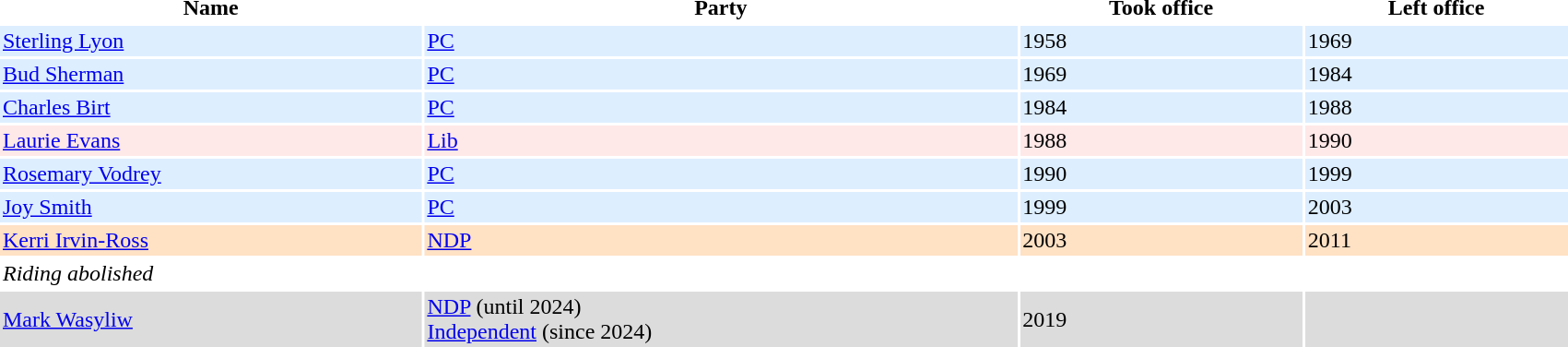<table width="90%" cellspacing="2" cellpadding="2">
<tr>
<th>Name</th>
<th>Party</th>
<th>Took office</th>
<th>Left office</th>
</tr>
<tr bgcolor="#DDEEFF">
<td><a href='#'>Sterling Lyon</a></td>
<td><a href='#'>PC</a></td>
<td>1958</td>
<td>1969</td>
</tr>
<tr bgcolor="#DDEEFF">
<td><a href='#'>Bud Sherman</a></td>
<td><a href='#'>PC</a></td>
<td>1969</td>
<td>1984</td>
</tr>
<tr bgcolor="#DDEEFF">
<td><a href='#'>Charles Birt</a></td>
<td><a href='#'>PC</a></td>
<td>1984</td>
<td>1988</td>
</tr>
<tr bgcolor="#FFE8E8">
<td><a href='#'>Laurie Evans</a></td>
<td><a href='#'>Lib</a></td>
<td>1988</td>
<td>1990</td>
</tr>
<tr bgcolor="#DDEEFF">
<td><a href='#'>Rosemary Vodrey</a></td>
<td><a href='#'>PC</a></td>
<td>1990</td>
<td>1999</td>
</tr>
<tr bgcolor="#DDEEFF">
<td><a href='#'>Joy Smith</a></td>
<td><a href='#'>PC</a></td>
<td>1999</td>
<td>2003</td>
</tr>
<tr bgcolor="#FFE1C4">
<td><a href='#'>Kerri Irvin-Ross</a></td>
<td><a href='#'>NDP</a></td>
<td>2003</td>
<td>2011</td>
</tr>
<tr>
<td colspan="4"><em>Riding abolished</em></td>
</tr>
<tr bgcolor="#DCDCDC">
<td><a href='#'>Mark Wasyliw</a></td>
<td><a href='#'>NDP</a> (until 2024)<br><a href='#'>Independent</a> (since 2024)</td>
<td>2019</td>
<td></td>
</tr>
</table>
